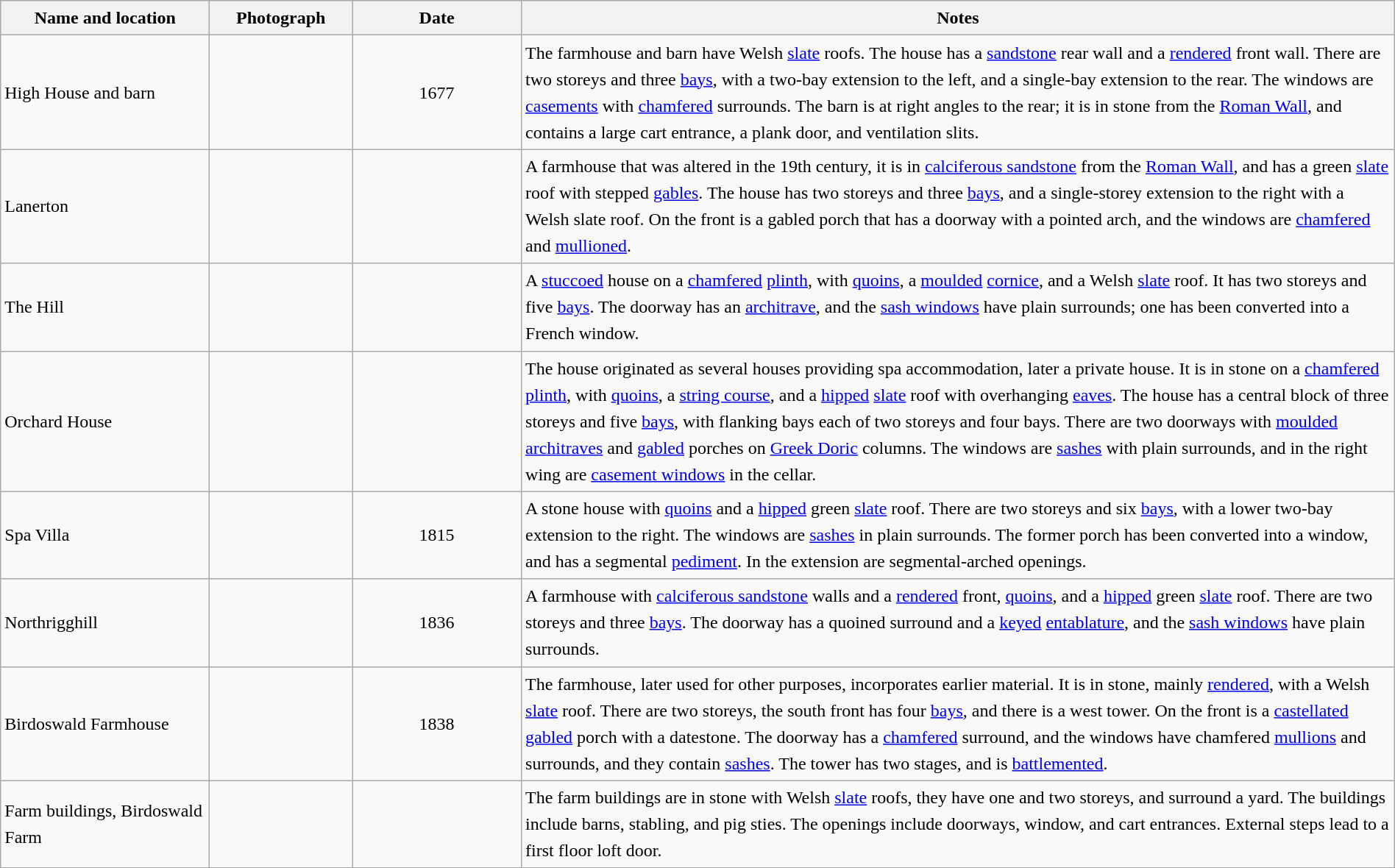<table class="wikitable sortable plainrowheaders" style="width:100%;border:0px;text-align:left;line-height:150%;">
<tr>
<th scope="col"  style="width:150px">Name and location</th>
<th scope="col"  style="width:100px" class="unsortable">Photograph</th>
<th scope="col"  style="width:120px">Date</th>
<th scope="col"  style="width:650px" class="unsortable">Notes</th>
</tr>
<tr>
<td>High House and barn<br><small></small></td>
<td></td>
<td align="center">1677</td>
<td>The farmhouse and barn have Welsh <a href='#'>slate</a> roofs.  The house has a <a href='#'>sandstone</a> rear wall and a <a href='#'>rendered</a> front wall.  There are two storeys and three <a href='#'>bays</a>, with a two-bay extension to the left, and a single-bay extension to the rear.  The windows are <a href='#'>casements</a> with <a href='#'>chamfered</a> surrounds.  The barn is at right angles to the rear; it is in stone from the <a href='#'>Roman Wall</a>, and contains a large cart entrance, a plank door, and ventilation slits.</td>
</tr>
<tr>
<td>Lanerton<br><small></small></td>
<td></td>
<td align="center"></td>
<td>A farmhouse that was altered in the 19th century, it is in <a href='#'>calciferous sandstone</a> from the <a href='#'>Roman Wall</a>, and has a green <a href='#'>slate</a> roof with stepped <a href='#'>gables</a>.  The house has two storeys and three <a href='#'>bays</a>, and a single-storey extension to the right with a Welsh slate roof.  On the front is a gabled porch that has a doorway with a pointed arch, and the windows are <a href='#'>chamfered</a> and <a href='#'>mullioned</a>.</td>
</tr>
<tr>
<td>The Hill<br><small></small></td>
<td></td>
<td align="center"></td>
<td>A <a href='#'>stuccoed</a> house on a <a href='#'>chamfered</a> <a href='#'>plinth</a>, with <a href='#'>quoins</a>, a <a href='#'>moulded</a> <a href='#'>cornice</a>, and a Welsh <a href='#'>slate</a> roof.  It has two storeys and five <a href='#'>bays</a>.  The doorway has an <a href='#'>architrave</a>, and the <a href='#'>sash windows</a> have plain surrounds; one has been converted into a French window.</td>
</tr>
<tr>
<td>Orchard House<br><small></small></td>
<td></td>
<td align="center"></td>
<td>The house originated as several houses providing spa accommodation, later a private house.  It is in stone on a <a href='#'>chamfered</a> <a href='#'>plinth</a>, with <a href='#'>quoins</a>, a <a href='#'>string course</a>, and a <a href='#'>hipped</a> <a href='#'>slate</a> roof with overhanging <a href='#'>eaves</a>.  The house has a central block of three storeys and five <a href='#'>bays</a>, with flanking bays each of two storeys and four bays.  There are two doorways with <a href='#'>moulded</a> <a href='#'>architraves</a> and <a href='#'>gabled</a> porches on <a href='#'>Greek Doric</a> columns.  The windows are <a href='#'>sashes</a> with plain surrounds, and in the right wing are <a href='#'>casement windows</a> in the cellar.</td>
</tr>
<tr>
<td>Spa Villa<br><small></small></td>
<td></td>
<td align="center">1815</td>
<td>A stone house with <a href='#'>quoins</a> and a <a href='#'>hipped</a> green <a href='#'>slate</a> roof.  There are two storeys and six <a href='#'>bays</a>, with a lower two-bay extension to the right.  The windows are <a href='#'>sashes</a> in plain surrounds.  The former porch has been converted into a window, and has a segmental <a href='#'>pediment</a>.  In the extension are segmental-arched openings.</td>
</tr>
<tr>
<td>Northrigghill<br><small></small></td>
<td></td>
<td align="center">1836</td>
<td>A farmhouse with <a href='#'>calciferous sandstone</a> walls and a <a href='#'>rendered</a> front, <a href='#'>quoins</a>, and a <a href='#'>hipped</a> green <a href='#'>slate</a> roof.  There are two storeys and three <a href='#'>bays</a>.  The doorway has a quoined surround and a <a href='#'>keyed</a> <a href='#'>entablature</a>, and the <a href='#'>sash windows</a> have plain surrounds.</td>
</tr>
<tr>
<td>Birdoswald Farmhouse<br><small></small></td>
<td></td>
<td align="center">1838</td>
<td>The farmhouse, later used for other purposes, incorporates earlier material.  It is in stone, mainly <a href='#'>rendered</a>, with a Welsh <a href='#'>slate</a> roof.  There are two storeys, the south front has four <a href='#'>bays</a>, and there is a west tower.  On the front is a <a href='#'>castellated</a> <a href='#'>gabled</a> porch with a datestone.  The doorway has a <a href='#'>chamfered</a> surround, and the windows have chamfered <a href='#'>mullions</a> and surrounds, and they contain <a href='#'>sashes</a>.  The tower has two stages, and is <a href='#'>battlemented</a>.</td>
</tr>
<tr>
<td>Farm buildings, Birdoswald Farm<br><small></small></td>
<td></td>
<td align="center"></td>
<td>The farm buildings are in stone with Welsh <a href='#'>slate</a> roofs, they have one and two storeys, and surround a yard.  The buildings include barns, stabling, and pig sties.  The openings include doorways,  window, and cart entrances.  External steps lead to a first floor loft door.</td>
</tr>
<tr>
</tr>
</table>
